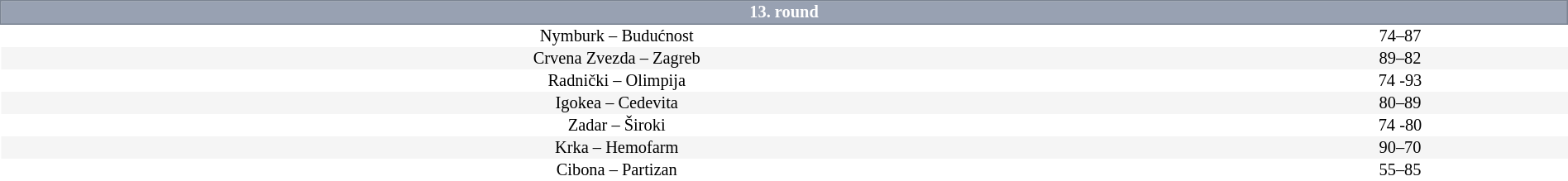<table border=0 cellspacing=0 cellpadding=1em style="font-size: 85%; border-collapse: collapse;" width=100%>
<tr>
<td colspan=5 bgcolor=#98A1B2 style="border:1px solid #7A8392; text-align:center; color:#FFFFFF;"><strong>13. round</strong></td>
</tr>
<tr align=center bgcolor=#FFFFFF>
<td>Nymburk – Budućnost</td>
<td>74–87</td>
</tr>
<tr align=center bgcolor=#f5f5f5>
<td>Crvena Zvezda – Zagreb</td>
<td>89–82</td>
</tr>
<tr align=center bgcolor=#FFFFFF>
<td>Radnički – Olimpija</td>
<td>74 -93</td>
</tr>
<tr align=center bgcolor=#f5f5f5>
<td>Igokea – Cedevita</td>
<td>80–89</td>
</tr>
<tr align=center bgcolor=#FFFFFF>
<td>Zadar – Široki</td>
<td>74 -80</td>
</tr>
<tr align=center bgcolor=#f5f5f5>
<td>Krka – Hemofarm</td>
<td>90–70</td>
</tr>
<tr align=center bgcolor=#FFFFFF>
<td>Cibona – Partizan</td>
<td>55–85</td>
</tr>
</table>
